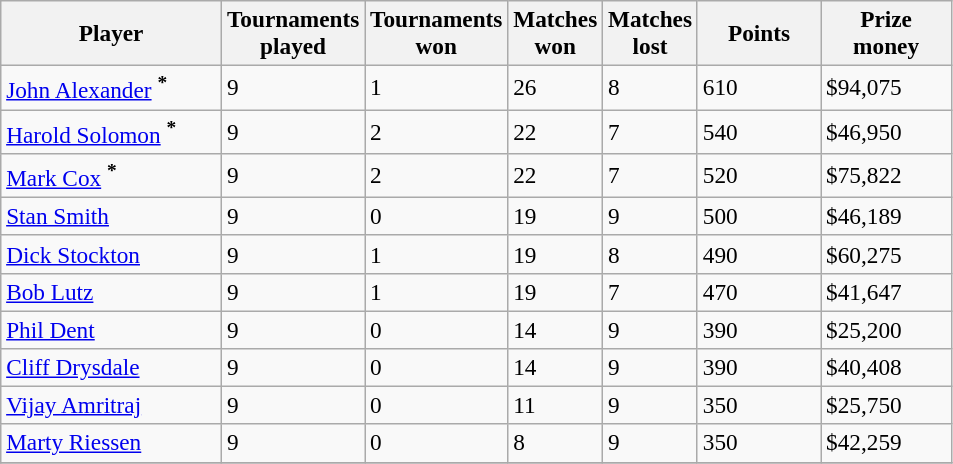<table class="sortable wikitable" style=font-size:97%>
<tr>
<th width=140>Player</th>
<th width=70>Tournaments played</th>
<th width=70>Tournaments won</th>
<th width=35>Matches won</th>
<th width=35>Matches lost</th>
<th width=75>Points</th>
<th width=80>Prize money</th>
</tr>
<tr>
<td> <a href='#'>John Alexander</a> <sup><strong>*</strong></sup></td>
<td>9</td>
<td>1</td>
<td>26</td>
<td>8</td>
<td>610</td>
<td>$94,075</td>
</tr>
<tr>
<td> <a href='#'>Harold Solomon</a> <sup><strong>*</strong></sup></td>
<td>9</td>
<td>2</td>
<td>22</td>
<td>7</td>
<td>540</td>
<td>$46,950</td>
</tr>
<tr>
<td> <a href='#'>Mark Cox</a> <sup><strong>*</strong></sup></td>
<td>9</td>
<td>2</td>
<td>22</td>
<td>7</td>
<td>520</td>
<td>$75,822</td>
</tr>
<tr>
<td> <a href='#'>Stan Smith</a></td>
<td>9</td>
<td>0</td>
<td>19</td>
<td>9</td>
<td>500</td>
<td>$46,189</td>
</tr>
<tr>
<td> <a href='#'>Dick Stockton</a></td>
<td>9</td>
<td>1</td>
<td>19</td>
<td>8</td>
<td>490</td>
<td>$60,275</td>
</tr>
<tr>
<td> <a href='#'>Bob Lutz</a></td>
<td>9</td>
<td>1</td>
<td>19</td>
<td>7</td>
<td>470</td>
<td>$41,647</td>
</tr>
<tr>
<td> <a href='#'>Phil Dent</a></td>
<td>9</td>
<td>0</td>
<td>14</td>
<td>9</td>
<td>390</td>
<td>$25,200</td>
</tr>
<tr>
<td> <a href='#'>Cliff Drysdale</a></td>
<td>9</td>
<td>0</td>
<td>14</td>
<td>9</td>
<td>390</td>
<td>$40,408</td>
</tr>
<tr>
<td> <a href='#'>Vijay Amritraj</a></td>
<td>9</td>
<td>0</td>
<td>11</td>
<td>9</td>
<td>350</td>
<td>$25,750</td>
</tr>
<tr>
<td> <a href='#'>Marty Riessen</a></td>
<td>9</td>
<td>0</td>
<td>8</td>
<td>9</td>
<td>350</td>
<td>$42,259</td>
</tr>
<tr>
</tr>
</table>
